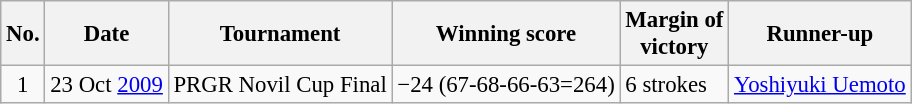<table class="wikitable" style="font-size:95%;">
<tr>
<th>No.</th>
<th>Date</th>
<th>Tournament</th>
<th>Winning score</th>
<th>Margin of<br>victory</th>
<th>Runner-up</th>
</tr>
<tr>
<td align=center>1</td>
<td align=right>23 Oct <a href='#'>2009</a></td>
<td>PRGR Novil Cup Final</td>
<td>−24 (67-68-66-63=264)</td>
<td>6 strokes</td>
<td> <a href='#'>Yoshiyuki Uemoto</a></td>
</tr>
</table>
